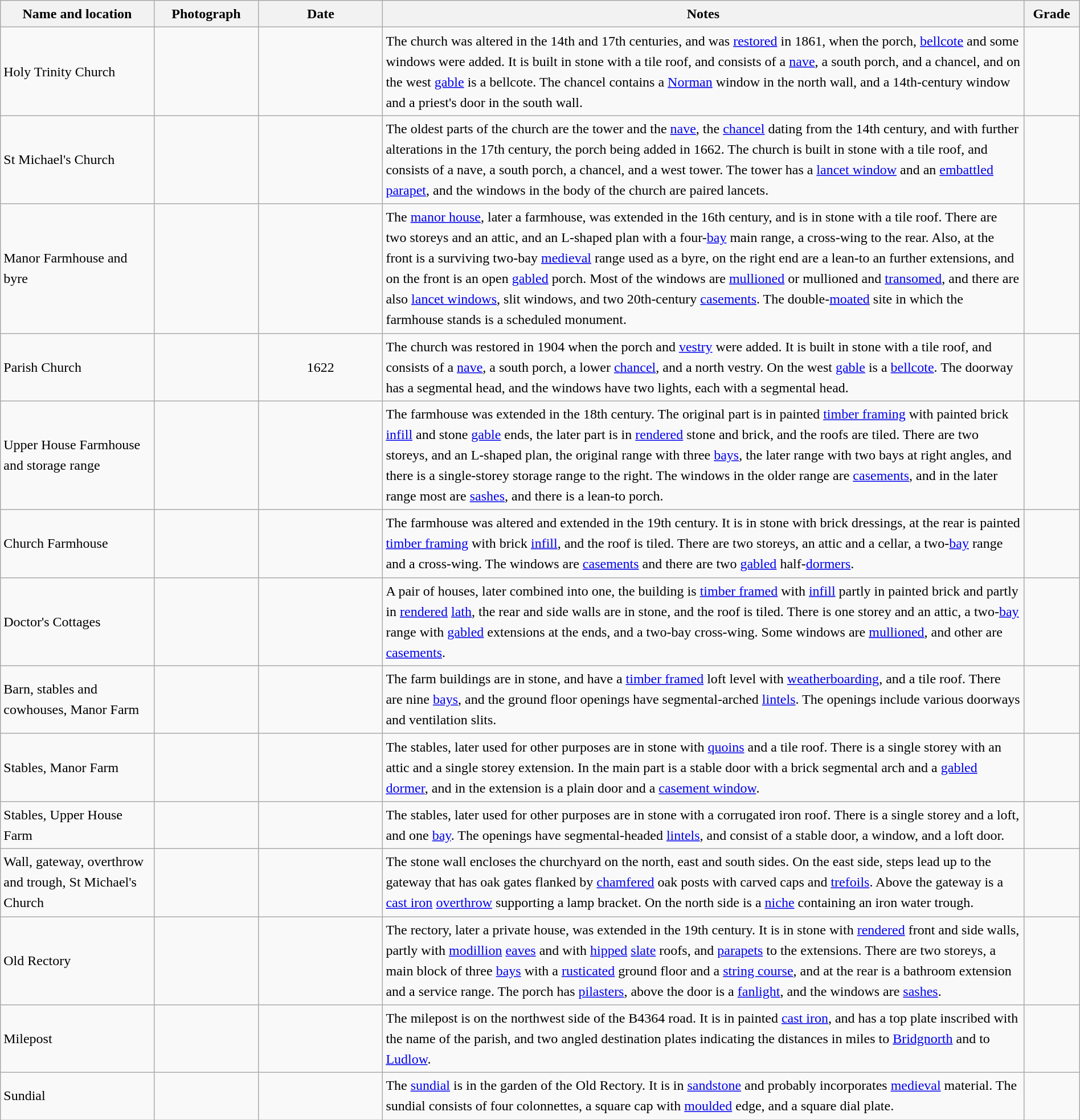<table class="wikitable sortable plainrowheaders" style="width:100%; border:0; text-align:left; line-height:150%;">
<tr>
<th scope="col"  style="width:150px">Name and location</th>
<th scope="col"  style="width:100px" class="unsortable">Photograph</th>
<th scope="col"  style="width:120px">Date</th>
<th scope="col"  style="width:650px" class="unsortable">Notes</th>
<th scope="col"  style="width:50px">Grade</th>
</tr>
<tr>
<td>Holy Trinity Church<br><small></small></td>
<td></td>
<td align="center"></td>
<td>The church was altered in the 14th and 17th centuries, and was <a href='#'>restored</a> in 1861, when the porch, <a href='#'>bellcote</a> and some windows were added.  It is built in stone with a tile roof, and consists of a <a href='#'>nave</a>, a south porch, and a chancel, and on the west <a href='#'>gable</a> is a bellcote.  The chancel contains a <a href='#'>Norman</a> window in the north wall, and a 14th-century window and a priest's door in the south wall.</td>
<td align="center" ></td>
</tr>
<tr>
<td>St Michael's Church<br><small></small></td>
<td></td>
<td align="center"></td>
<td>The oldest parts of the church are the tower and the <a href='#'>nave</a>, the <a href='#'>chancel</a> dating from the 14th century, and with further alterations in the 17th century, the porch being added in 1662.  The church is built in stone with a tile roof, and consists of a nave, a south porch, a chancel, and a west tower.  The tower has a <a href='#'>lancet window</a> and an <a href='#'>embattled</a> <a href='#'>parapet</a>, and the windows in the body of the church are paired lancets.</td>
<td align="center" ></td>
</tr>
<tr>
<td>Manor Farmhouse and byre<br><small></small></td>
<td></td>
<td align="center"></td>
<td>The <a href='#'>manor house</a>, later a farmhouse, was extended in the 16th century, and is in stone with a tile roof.  There are two storeys and an attic, and an L-shaped plan with a four-<a href='#'>bay</a> main range, a cross-wing to the rear.  Also, at the front is a surviving two-bay <a href='#'>medieval</a> range used as a byre, on the right end are a lean-to an further extensions, and on the front is an open <a href='#'>gabled</a> porch.  Most of the windows are <a href='#'>mullioned</a> or mullioned and <a href='#'>transomed</a>, and there are also <a href='#'>lancet windows</a>, slit windows, and two 20th-century <a href='#'>casements</a>.  The double-<a href='#'>moated</a> site in which the farmhouse stands is a scheduled monument.</td>
<td align="center" ></td>
</tr>
<tr>
<td>Parish Church<br><small></small></td>
<td></td>
<td align="center">1622</td>
<td>The church was restored in 1904 when the porch and <a href='#'>vestry</a> were added.  It is built in stone with a tile roof, and consists of a <a href='#'>nave</a>, a south porch, a lower <a href='#'>chancel</a>, and a north vestry.  On the west <a href='#'>gable</a> is a <a href='#'>bellcote</a>.  The doorway has a segmental head, and the windows have two lights, each with a segmental head.</td>
<td align="center" ></td>
</tr>
<tr>
<td>Upper House Farmhouse and storage range<br><small></small></td>
<td></td>
<td align="center"></td>
<td>The farmhouse was extended in the 18th century.  The original part is in painted <a href='#'>timber framing</a> with painted brick <a href='#'>infill</a> and stone <a href='#'>gable</a> ends, the later part is in <a href='#'>rendered</a> stone and brick, and the roofs are tiled.  There are two storeys, and an L-shaped plan, the original range with three <a href='#'>bays</a>, the later range with two bays at right angles, and there is a single-storey storage range to the right.  The windows in the older range are <a href='#'>casements</a>, and in the later range most are <a href='#'>sashes</a>, and there is a lean-to porch.</td>
<td align="center" ></td>
</tr>
<tr>
<td>Church Farmhouse<br><small></small></td>
<td></td>
<td align="center"></td>
<td>The farmhouse was altered and extended in the 19th century.  It is in stone with brick dressings, at the rear is painted <a href='#'>timber framing</a> with brick <a href='#'>infill</a>, and the roof is tiled.  There are two storeys, an attic and a cellar, a two-<a href='#'>bay</a> range and a cross-wing.  The windows are <a href='#'>casements</a> and there are two <a href='#'>gabled</a> half-<a href='#'>dormers</a>.</td>
<td align="center" ></td>
</tr>
<tr>
<td>Doctor's Cottages<br><small></small></td>
<td></td>
<td align="center"></td>
<td>A pair of houses, later combined into one, the building is <a href='#'>timber framed</a> with <a href='#'>infill</a> partly in painted brick and partly in <a href='#'>rendered</a> <a href='#'>lath</a>, the rear and side walls are in stone, and the roof is tiled.  There is one storey and an attic, a two-<a href='#'>bay</a> range with <a href='#'>gabled</a> extensions at the ends, and a two-bay cross-wing.  Some windows are <a href='#'>mullioned</a>, and other are <a href='#'>casements</a>.</td>
<td align="center" ></td>
</tr>
<tr>
<td>Barn, stables and cowhouses, Manor Farm<br><small></small></td>
<td></td>
<td align="center"></td>
<td>The farm buildings are in stone, and have a <a href='#'>timber framed</a> loft level with <a href='#'>weatherboarding</a>, and a tile roof.  There are nine <a href='#'>bays</a>, and the ground floor openings have segmental-arched <a href='#'>lintels</a>.  The openings include various doorways and ventilation slits.</td>
<td align="center" ></td>
</tr>
<tr>
<td>Stables, Manor Farm<br><small></small></td>
<td></td>
<td align="center"></td>
<td>The stables, later used for other purposes are in stone with <a href='#'>quoins</a> and a tile roof.  There is a single storey with an attic and a single storey extension.  In the main part is a stable door with a brick segmental arch and a <a href='#'>gabled</a> <a href='#'>dormer</a>, and in the extension is a plain door and a <a href='#'>casement window</a>.</td>
<td align="center" ></td>
</tr>
<tr>
<td>Stables, Upper House Farm<br><small></small></td>
<td></td>
<td align="center"></td>
<td>The stables, later used for other purposes are in stone with a corrugated iron roof.  There is a single storey and a loft, and one <a href='#'>bay</a>.  The openings have segmental-headed <a href='#'>lintels</a>, and consist of a stable door, a window, and a loft door.</td>
<td align="center" ></td>
</tr>
<tr>
<td>Wall, gateway, overthrow and trough, St Michael's Church<br><small></small></td>
<td></td>
<td align="center"></td>
<td>The stone wall encloses the churchyard on the north, east and south sides.  On the east side, steps lead up to the gateway that has oak gates flanked by <a href='#'>chamfered</a> oak posts with carved caps and <a href='#'>trefoils</a>.  Above the gateway is a <a href='#'>cast iron</a> <a href='#'>overthrow</a> supporting a lamp bracket.  On the north side is a <a href='#'>niche</a> containing an iron water trough.</td>
<td align="center" ></td>
</tr>
<tr>
<td>Old Rectory<br><small></small></td>
<td></td>
<td align="center"></td>
<td>The rectory, later a private house, was extended in the 19th century.  It is in stone with <a href='#'>rendered</a> front and side walls, partly with <a href='#'>modillion</a> <a href='#'>eaves</a> and with <a href='#'>hipped</a> <a href='#'>slate</a> roofs, and <a href='#'>parapets</a> to the extensions.  There are two storeys, a main block of three <a href='#'>bays</a> with a <a href='#'>rusticated</a> ground floor and a <a href='#'>string course</a>, and at the rear is a bathroom extension and a service range.  The porch has <a href='#'>pilasters</a>, above the door is a <a href='#'>fanlight</a>, and the windows are <a href='#'>sashes</a>.</td>
<td align="center" ></td>
</tr>
<tr>
<td>Milepost<br><small></small></td>
<td></td>
<td align="center"></td>
<td>The milepost is on the northwest side of the B4364 road.  It is in painted <a href='#'>cast iron</a>, and has a top plate inscribed with the name of the parish, and two angled destination plates indicating the distances in miles to <a href='#'>Bridgnorth</a> and to <a href='#'>Ludlow</a>.</td>
<td align="center" ></td>
</tr>
<tr>
<td>Sundial<br><small></small></td>
<td></td>
<td align="center"></td>
<td>The <a href='#'>sundial</a> is in the garden of the Old Rectory.  It is in <a href='#'>sandstone</a> and probably incorporates <a href='#'>medieval</a> material.  The sundial consists of four colonnettes, a square cap with <a href='#'>moulded</a> edge, and a square dial plate.</td>
<td align="center" ></td>
</tr>
<tr>
</tr>
</table>
